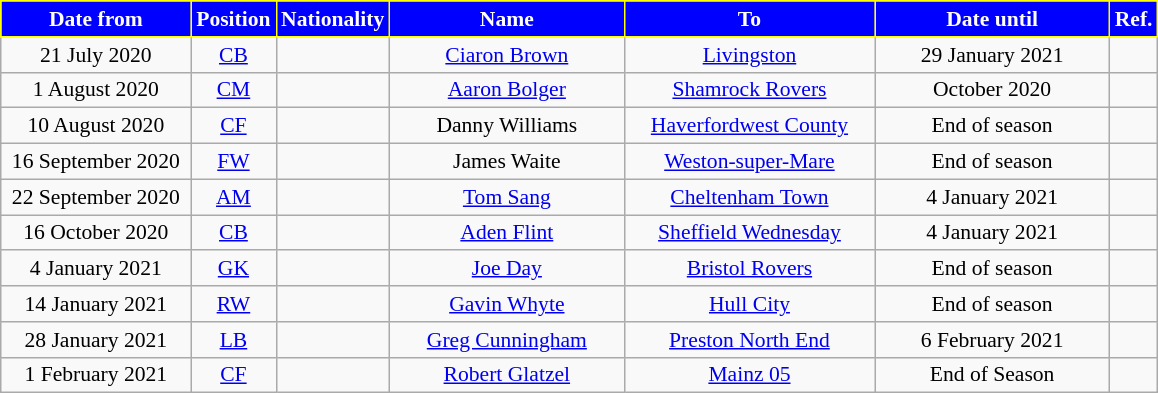<table class="wikitable"  style="text-align:center; font-size:90%; ">
<tr>
<th style="background:blue; color:white; border:1px solid yellow; width:120px;">Date from</th>
<th style="background:blue; color:white; border:1px solid yellow; width:50px;">Position</th>
<th style="background:blue; color:white; border:1px solid yellow; width:50px;">Nationality</th>
<th style="background:blue; color:white; border:1px solid yellow; width:150px;">Name</th>
<th style="background:blue; color:white; border:1px solid yellow; width:160px;">To</th>
<th style="background:blue; color:white; border:1px solid yellow; width:150px;">Date until</th>
<th style="background:blue; color:white; border:1px solid yellow; width:25px;">Ref.</th>
</tr>
<tr>
<td>21 July 2020</td>
<td><a href='#'>CB</a></td>
<td></td>
<td><a href='#'>Ciaron Brown</a></td>
<td> <a href='#'>Livingston</a></td>
<td>29 January 2021</td>
<td></td>
</tr>
<tr>
<td>1 August 2020</td>
<td><a href='#'>CM</a></td>
<td></td>
<td><a href='#'>Aaron Bolger</a></td>
<td> <a href='#'>Shamrock Rovers</a></td>
<td>October 2020</td>
<td></td>
</tr>
<tr>
<td>10 August 2020</td>
<td><a href='#'>CF</a></td>
<td></td>
<td>Danny Williams</td>
<td> <a href='#'>Haverfordwest County</a></td>
<td>End of season</td>
<td></td>
</tr>
<tr>
<td>16 September 2020</td>
<td><a href='#'>FW</a></td>
<td></td>
<td>James Waite</td>
<td> <a href='#'>Weston-super-Mare</a></td>
<td>End of season</td>
<td></td>
</tr>
<tr>
<td>22 September 2020</td>
<td><a href='#'>AM</a></td>
<td></td>
<td><a href='#'>Tom Sang</a></td>
<td> <a href='#'>Cheltenham Town</a></td>
<td>4 January 2021</td>
<td></td>
</tr>
<tr>
<td>16 October 2020</td>
<td><a href='#'>CB</a></td>
<td></td>
<td><a href='#'>Aden Flint</a></td>
<td> <a href='#'>Sheffield Wednesday</a></td>
<td>4 January 2021</td>
<td></td>
</tr>
<tr>
<td>4 January 2021</td>
<td><a href='#'>GK</a></td>
<td></td>
<td><a href='#'>Joe Day</a></td>
<td> <a href='#'>Bristol Rovers</a></td>
<td>End of season</td>
<td></td>
</tr>
<tr>
<td>14 January 2021</td>
<td><a href='#'>RW</a></td>
<td></td>
<td><a href='#'>Gavin Whyte</a></td>
<td> <a href='#'>Hull City</a></td>
<td>End of season</td>
<td></td>
</tr>
<tr>
<td>28 January 2021</td>
<td><a href='#'>LB</a></td>
<td></td>
<td><a href='#'>Greg Cunningham</a></td>
<td> <a href='#'>Preston North End</a></td>
<td>6 February 2021</td>
<td></td>
</tr>
<tr>
<td>1 February 2021</td>
<td><a href='#'>CF</a></td>
<td></td>
<td><a href='#'>Robert Glatzel</a></td>
<td> <a href='#'>Mainz 05</a></td>
<td>End of Season</td>
<td></td>
</tr>
</table>
